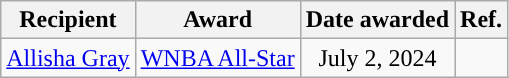<table class="wikitable sortable sortable" style="text-align: center">
<tr>
<th>Recipient</th>
<th>Award</th>
<th>Date awarded</th>
<th>Ref.</th>
</tr>
<tr>
<td><a href='#'>Allisha Gray</a></td>
<td><a href='#'>WNBA All-Star</a></td>
<td>July 2, 2024</td>
<td></td>
</tr>
</table>
